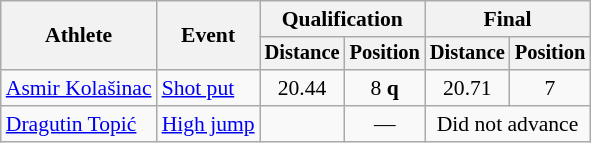<table class=wikitable style="font-size:90%">
<tr>
<th rowspan="2">Athlete</th>
<th rowspan="2">Event</th>
<th colspan="2">Qualification</th>
<th colspan="2">Final</th>
</tr>
<tr style="font-size:95%">
<th>Distance</th>
<th>Position</th>
<th>Distance</th>
<th>Position</th>
</tr>
<tr align=center>
<td align=left><a href='#'>Asmir Kolašinac</a></td>
<td align=left><a href='#'>Shot put</a></td>
<td>20.44</td>
<td>8 <strong>q</strong></td>
<td>20.71</td>
<td>7</td>
</tr>
<tr align=center>
<td align=left><a href='#'>Dragutin Topić</a></td>
<td align=left><a href='#'>High jump</a></td>
<td></td>
<td>—</td>
<td colspan=2>Did not advance</td>
</tr>
</table>
